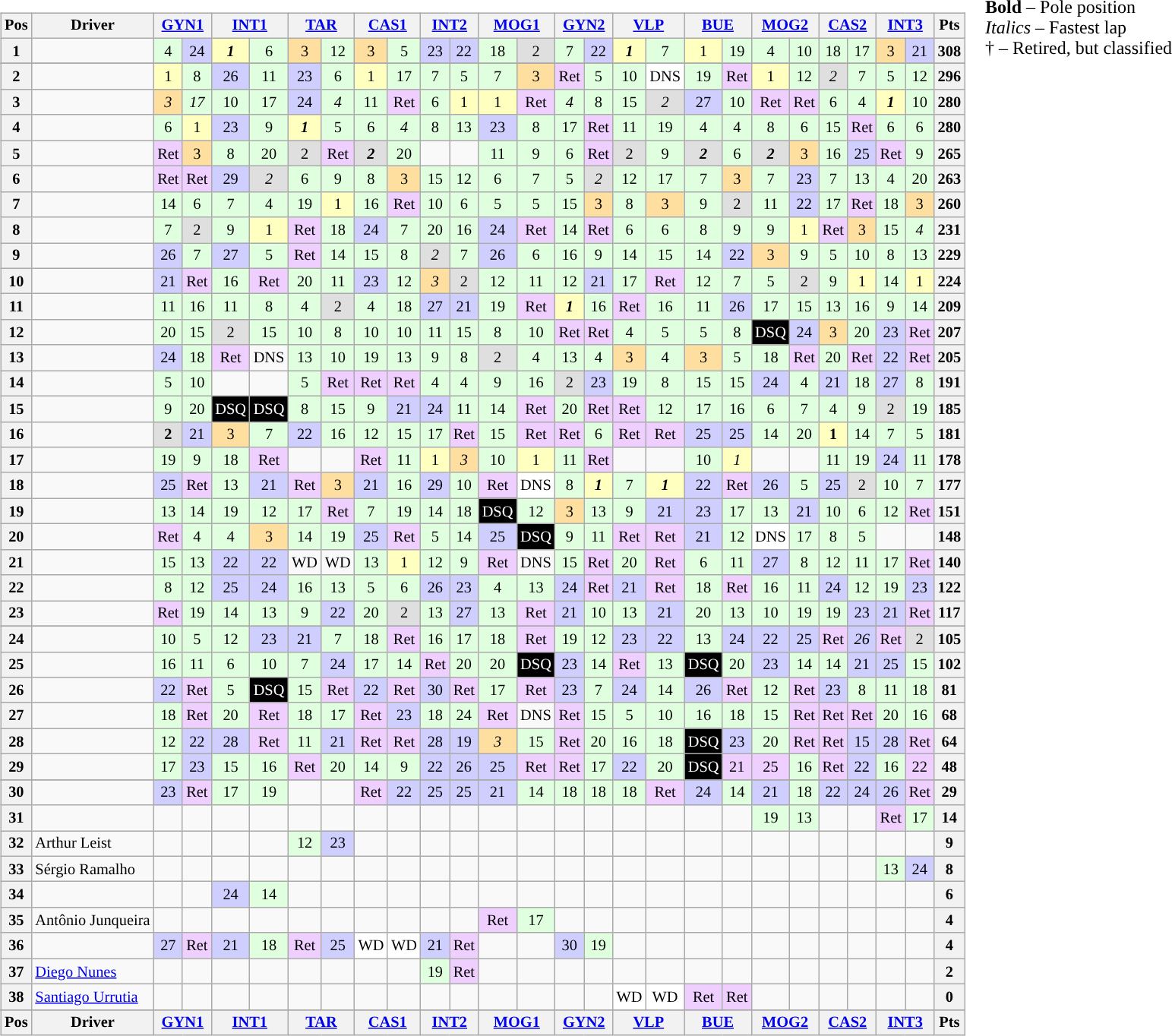<table>
<tr>
<td valign="top"><br><table class="wikitable" style="font-size: 85%; text-align: center;">
<tr valign="top">
<th valign="middle">Pos</th>
<th valign="middle">Driver</th>
<th colspan="2"><a href='#'>GYN1</a></th>
<th colspan="2"><a href='#'>INT1</a></th>
<th colspan="2"><a href='#'>TAR</a></th>
<th colspan="2"><a href='#'>CAS1</a></th>
<th colspan="2"><a href='#'>INT2</a></th>
<th colspan="2"><a href='#'>MOG1</a></th>
<th colspan="2"><a href='#'>GYN2</a></th>
<th colspan="2"><a href='#'>VLP</a></th>
<th colspan="2"><a href='#'>BUE</a></th>
<th colspan="2"><a href='#'>MOG2</a></th>
<th colspan="2"><a href='#'>CAS2</a></th>
<th colspan="2"><a href='#'>INT3</a></th>
<th valign="middle">Pts</th>
</tr>
<tr>
<th>1</th>
<td align=left></td>
<td style="background:#DFFFDF;">4</td>
<td style="background:#cfcfff;">24</td>
<td style="background:#FFFFBF;"><strong><em>1</em></strong></td>
<td style="background:#DFFFDF;">6</td>
<td style="background:#FFDF9F;">3</td>
<td style="background:#DFFFDF;">12</td>
<td style="background:#FFDF9F;">3</td>
<td style="background:#DFFFDF;">5</td>
<td style="background:#cfcfff;">23</td>
<td style="background:#cfcfff;">22</td>
<td style="background:#DFFFDF;">18</td>
<td style="background:#DFDFDF;">2</td>
<td style="background:#DFFFDF;">7</td>
<td style="background:#cfcfff;">22</td>
<td style="background:#FFFFBF;"><strong><em>1</em></strong></td>
<td style="background:#DFFFDF;">7</td>
<td style="background:#FFFFBF;">1</td>
<td style="background:#DFFFDF;">19</td>
<td style="background:#DFFFDF;">4</td>
<td style="background:#DFFFDF;">10</td>
<td style="background:#DFFFDF;">18</td>
<td style="background:#DFFFDF;">17</td>
<td style="background:#FFDF9F;">3</td>
<td style="background:#CFCFFF;">21</td>
<th>308</th>
</tr>
<tr>
</tr>
<tr>
<th>2</th>
<td align="left"></td>
<td style="background:#FFFFBF;">1</td>
<td style="background:#DFFFDF;">8</td>
<td style="background:#cfcfff;">26</td>
<td style="background:#DFFFDF;">11</td>
<td style="background:#cfcfff;">23</td>
<td style="background:#DFFFDF;">6</td>
<td style="background:#FFFFBF;">1</td>
<td style="background:#DFFFDF;">17</td>
<td style="background:#DFFFDF;">7</td>
<td style="background:#DFFFDF;">5</td>
<td style="background:#DFFFDF;">7</td>
<td style="background:#FFDF9F;">3</td>
<td style="background:#efcfff;">Ret</td>
<td style="background:#DFFFDF;">5</td>
<td style="background:#DFFFDF;">10</td>
<td style="background:#FFFFFF;">DNS</td>
<td style="background:#DFFFDF;">19</td>
<td style="background:#EFCFFF;">Ret</td>
<td style="background:#FFFFBF;">1</td>
<td style="background:#DFFFDF;">12</td>
<td style="background:#DFDFDF;"><em>2</em></td>
<td style="background:#DFFFDF;">7</td>
<td style="background:#DFFFDF;">5</td>
<td style="background:#DFFFDF;">12</td>
<th>296</th>
</tr>
<tr>
<th>3</th>
<td align="left"></td>
<td style="background:#ffdf9f;"><em>3</em></td>
<td style="background:#DFFFDF;"><em>17</em></td>
<td style="background:#DFFFDF;">10</td>
<td style="background:#DFFFDF;">17</td>
<td style="background:#cfcfff;">24</td>
<td style="background:#DFFFDF;"><em>4</em></td>
<td style="background:#DFFFDF;">11</td>
<td style="background:#efcfff;">Ret</td>
<td style="background:#DFFFDF;">6</td>
<td style="background:#FFFFBF;">1</td>
<td style="background:#FFFFBF;">1</td>
<td style="background:#efcfff;">Ret</td>
<td style="background:#DFFFDF;"><em>4</em></td>
<td style="background:#DFFFDF;">8</td>
<td style="background:#DFFFDF;">15</td>
<td style="background:#DFDFDF;"><em>2</em></td>
<td style="background:#CFCFFF;">27</td>
<td style="background:#DFFFDF;">10</td>
<td style="background:#EFCFFF;">Ret</td>
<td style="background:#EFCFFF;">Ret</td>
<td style="background:#DFFFDF;">6</td>
<td style="background:#DFFFDF;">4</td>
<td style="background:#FFFFBF;"><strong><em>1</em></strong></td>
<td style="background:#DFFFDF;">10</td>
<th>280</th>
</tr>
<tr>
<th>4</th>
<td align="left"></td>
<td style="background:#DFFFDF;">6</td>
<td style="background:#FFFFBF;">1</td>
<td style="background:#cfcfff;">23</td>
<td style="background:#DFFFDF;">9</td>
<td style="background:#FFFFBF;"><strong><em>1</em></strong></td>
<td style="background:#DFFFDF;">5</td>
<td style="background:#DFFFDF;">6</td>
<td style="background:#DFFFDF;"><em>4</em></td>
<td style="background:#DFFFDF;">8</td>
<td style="background:#DFFFDF;">13</td>
<td style="background:#cfcfff;">23</td>
<td style="background:#DFFFDF;">8</td>
<td style="background:#DFFFDF;">17</td>
<td style="background:#efcfff;">Ret</td>
<td style="background:#DFFFDF;">11</td>
<td style="background:#DFFFDF;">19</td>
<td style="background:#DFFFDF;">4</td>
<td style="background:#DFFFDF;">4</td>
<td style="background:#DFFFDF;">8</td>
<td style="background:#DFFFDF;">6</td>
<td style="background:#DFFFDF;">15</td>
<td style="background:#EFCFFF;">Ret</td>
<td style="background:#DFFFDF;">6</td>
<td style="background:#DFFFDF;">6</td>
<th>280</th>
</tr>
<tr>
<th>5</th>
<td align="left"></td>
<td style="background:#efcfff;">Ret</td>
<td style="background:#FFDF9F;">3</td>
<td style="background:#DFFFDF;">8</td>
<td style="background:#DFFFDF;">20</td>
<td style="background:#DFDFDF;">2</td>
<td style="background:#efcfff;">Ret</td>
<td style="background:#DFDFDF;"><strong><em>2</em></strong></td>
<td style="background:#DFFFDF;">20</td>
<td></td>
<td></td>
<td style="background:#DFFFDF;">11</td>
<td style="background:#DFFFDF;">9</td>
<td style="background:#DFFFDF;">6</td>
<td style="background:#efcfff;">Ret</td>
<td style="background:#DFDFDF;">2</td>
<td style="background:#DFFFDF;">9</td>
<td style="background:#DFDFDF;"><strong><em>2</em></strong></td>
<td style="background:#DFFFDF;">6</td>
<td style="background:#DFDFDF;"><strong><em>2</em></strong></td>
<td style="background:#FFDF9F;">3</td>
<td style="background:#DFFFDF;">16</td>
<td style="background:#CFCFFF;">25</td>
<td style="background:#EFCFFF;">Ret</td>
<td style="background:#DFFFDF;">9</td>
<th>265</th>
</tr>
<tr>
<th>6</th>
<td align="left"></td>
<td style="background:#efcfff;">Ret</td>
<td style="background:#efcfff;">Ret</td>
<td style="background:#cfcfff;">29</td>
<td style="background:#DFDFDF;"><em>2</em></td>
<td style="background:#DFFFDF;">6</td>
<td style="background:#DFFFDF;">9</td>
<td style="background:#DFFFDF;">8</td>
<td style="background:#ffdf9f;">3</td>
<td style="background:#DFFFDF;">15</td>
<td style="background:#DFFFDF;">12</td>
<td style="background:#DFFFDF;">6</td>
<td style="background:#DFFFDF;">7</td>
<td style="background:#DFFFDF;">5</td>
<td style="background:#DFDFDF;"><em>2</em></td>
<td style="background:#DFFFDF;">12</td>
<td style="background:#DFFFDF;">17</td>
<td style="background:#DFFFDF;">7</td>
<td style="background:#FFDF9F;">3</td>
<td style="background:#DFFFDF;">7</td>
<td style="background:#CFCFFF;">23</td>
<td style="background:#DFFFDF;">7</td>
<td style="background:#DFFFDF;">13</td>
<td style="background:#DFFFDF;">4</td>
<td style="background:#DFFFDF;">20</td>
<th>263</th>
</tr>
<tr>
<th>7</th>
<td align="left"></td>
<td style="background:#DFFFDF;">14</td>
<td style="background:#DFFFDF;">6</td>
<td style="background:#DFFFDF;">7</td>
<td style="background:#DFFFDF;">4</td>
<td style="background:#DFFFDF;">19</td>
<td style="background:#FFFFBF;">1</td>
<td style="background:#DFFFDF;">16</td>
<td style="background:#efcfff;">Ret</td>
<td style="background:#DFFFDF;">10</td>
<td style="background:#DFFFDF;">6</td>
<td style="background:#DFFFDF;">5</td>
<td style="background:#DFFFDF;">5</td>
<td style="background:#DFFFDF;">15</td>
<td style="background:#FFDF9F;">3</td>
<td style="background:#DFFFDF;">8</td>
<td style="background:#FFDF9F;">3</td>
<td style="background:#DFFFDF;">9</td>
<td style="background:#DFDFDF;">2</td>
<td style="background:#DFFFDF;">11</td>
<td style="background:#CFCFFF;">22</td>
<td style="background:#DFFFDF;">17</td>
<td style="background:#EFCFFF;">Ret</td>
<td style="background:#DFFFDF;">18</td>
<td style="background:#FFDF9F;">3</td>
<th>260</th>
</tr>
<tr>
<th>8</th>
<td align="left"></td>
<td style="background:#DFFFDF;">7</td>
<td style="background:#DFDFDF;">2</td>
<td style="background:#DFFFDF;">9</td>
<td style="background:#FFFFBF;">1</td>
<td style="background:#efcfff;">Ret</td>
<td style="background:#DFFFDF;">18</td>
<td style="background:#cfcfff;">24</td>
<td style="background:#DFFFDF;">7</td>
<td style="background:#DFFFDF;">20</td>
<td style="background:#DFFFDF;">16</td>
<td style="background:#cfcfff;">24</td>
<td style="background:#efcfff;">Ret</td>
<td style="background:#DFFFDF;">14</td>
<td style="background:#efcfff;">Ret</td>
<td style="background:#DFFFDF;">6</td>
<td style="background:#DFFFDF;">6</td>
<td style="background:#DFFFDF;">8</td>
<td style="background:#DFFFDF;">9</td>
<td style="background:#DFFFDF;">9</td>
<td style="background:#FFFFBF;">1</td>
<td style="background:#EFCFFF;">Ret</td>
<td style="background:#FFDF9F;">3</td>
<td style="background:#DFFFDF;">15</td>
<td style="background:#DFFFDF;"><em>4</em></td>
<th>231</th>
</tr>
<tr>
<th>9</th>
<td align="left"></td>
<td style="background:#cfcfff;">26</td>
<td style="background:#DFFFDF;">7</td>
<td style="background:#cfcfff;">27</td>
<td style="background:#DFFFDF;">5</td>
<td style="background:#efcfff;">Ret</td>
<td style="background:#DFFFDF;">14</td>
<td style="background:#DFFFDF;">15</td>
<td style="background:#DFFFDF;">8</td>
<td style="background:#DFDFDF;"><em>2</em></td>
<td style="background:#DFFFDF;">7</td>
<td style="background:#cfcfff;">26</td>
<td style="background:#DFFFDF;">6</td>
<td style="background:#DFFFDF;">16</td>
<td style="background:#DFFFDF;">9</td>
<td style="background:#DFFFDF;">14</td>
<td style="background:#DFFFDF;">15</td>
<td style="background:#DFFFDF;">14</td>
<td style="background:#CFCFFF;">22</td>
<td style="background:#FFDF9F;">3</td>
<td style="background:#DFFFDF;">9</td>
<td style="background:#DFFFDF;">5</td>
<td style="background:#DFFFDF;">10</td>
<td style="background:#DFFFDF;">8</td>
<td style="background:#DFFFDF;">13</td>
<th>229</th>
</tr>
<tr>
<th>10</th>
<td align="left"></td>
<td style="background:#cfcfff;">21</td>
<td style="background:#efcfff;">Ret</td>
<td style="background:#DFFFDF;">16</td>
<td style="background:#efcfff;">Ret</td>
<td style="background:#DFFFDF;">20</td>
<td style="background:#DFFFDF;">11</td>
<td style="background:#cfcfff;">23</td>
<td style="background:#DFFFDF;">12</td>
<td style="background:#ffdf9f;"><em>3</em></td>
<td style="background:#DFDFDF;">2</td>
<td style="background:#DFFFDF;">12</td>
<td style="background:#DFFFDF;">11</td>
<td style="background:#DFFFDF;">12</td>
<td style="background:#cfcfff;">21</td>
<td style="background:#DFFFDF;">17</td>
<td style="background:#efcfff;">Ret</td>
<td style="background:#DFFFDF;">12</td>
<td style="background:#DFFFDF;">7</td>
<td style="background:#DFFFDF;">5</td>
<td style="background:#DFDFDF;">2</td>
<td style="background:#DFFFDF;">9</td>
<td style="background:#FFFFBF;">1</td>
<td style="background:#DFFFDF;">14</td>
<td style="background:#FFFFBF;">1</td>
<th>224</th>
</tr>
<tr>
<th>11</th>
<td align="left"></td>
<td style="background:#DFFFDF;">11</td>
<td style="background:#DFFFDF;">16</td>
<td style="background:#DFFFDF;">11</td>
<td style="background:#DFFFDF;">8</td>
<td style="background:#DFFFDF;">4</td>
<td style="background:#DFDFDF;">2</td>
<td style="background:#DFFFDF;">4</td>
<td style="background:#DFFFDF;">18</td>
<td style="background:#cfcfff;">27</td>
<td style="background:#cfcfff;">21</td>
<td style="background:#DFFFDF;">19</td>
<td style="background:#efcfff;">Ret</td>
<td style="background:#FFFFBF;"><strong><em>1</em></strong></td>
<td style="background:#DFFFDF;">16</td>
<td style="background:#efcfff;">Ret</td>
<td style="background:#DFFFDF;">16</td>
<td style="background:#DFFFDF;">11</td>
<td style="background:#CFCFFF;">26</td>
<td style="background:#DFFFDF;">17</td>
<td style="background:#DFFFDF;">15</td>
<td style="background:#DFFFDF;">13</td>
<td style="background:#DFFFDF;">16</td>
<td style="background:#DFFFDF;">9</td>
<td style="background:#DFFFDF;">14</td>
<th>209</th>
</tr>
<tr>
<th>12</th>
<td align="left"></td>
<td style="background:#DFFFDF;">20</td>
<td style="background:#DFFFDF;">15</td>
<td style="background:#DFDFDF;">2</td>
<td style="background:#DFFFDF;">15</td>
<td style="background:#DFFFDF;">10</td>
<td style="background:#DFFFDF;">8</td>
<td style="background:#DFFFDF;">10</td>
<td style="background:#DFFFDF;">10</td>
<td style="background:#DFFFDF;">11</td>
<td style="background:#DFFFDF;">15</td>
<td style="background:#DFFFDF;">8</td>
<td style="background:#DFFFDF;">10</td>
<td style="background:#efcfff;">Ret</td>
<td style="background:#efcfff;">Ret</td>
<td style="background:#DFFFDF;">4</td>
<td style="background:#DFFFDF;">5</td>
<td style="background:#DFFFDF;">5</td>
<td style="background:#DFFFDF;">8</td>
<td style="background:#000000; color:white;">DSQ</td>
<td style="background:#CFCFFF;">24</td>
<td style="background:#FFDF9F;">3</td>
<td style="background:#DFFFDF;">20</td>
<td style="background:#CFCFFF;">23</td>
<td style="background:#EFCFFF;">Ret</td>
<th>207</th>
</tr>
<tr>
<th>13</th>
<td align="left"></td>
<td style="background:#cfcfff;">24</td>
<td style="background:#DFFFDF;">18</td>
<td style="background:#efcfff;">Ret</td>
<td>DNS</td>
<td style="background:#DFFFDF;">13</td>
<td style="background:#DFFFDF;">10</td>
<td style="background:#DFFFDF;">19</td>
<td style="background:#DFFFDF;">13</td>
<td style="background:#DFFFDF;">9</td>
<td style="background:#DFFFDF;">8</td>
<td style="background:#DFDFDF;">2</td>
<td style="background:#DFFFDF;">4</td>
<td style="background:#DFFFDF;">13</td>
<td style="background:#DFFFDF;">4</td>
<td style="background:#FFDF9F;">3</td>
<td style="background:#DFFFDF;">4</td>
<td style="background:#FFDF9F;">3</td>
<td style="background:#DFFFDF;">5</td>
<td style="background:#DFFFDF;">18</td>
<td style="background:#EFCFFF;">Ret</td>
<td style="background:#DFFFDF;">20</td>
<td style="background:#EFCFFF;">Ret</td>
<td style="background:#CFCFFF;">22</td>
<td style="background:#EFCFFF;">Ret</td>
<th>205</th>
</tr>
<tr>
<th>14</th>
<td align="left"></td>
<td style="background:#DFFFDF;">5</td>
<td style="background:#DFFFDF;">10</td>
<td></td>
<td></td>
<td style="background:#DFFFDF;">5</td>
<td style="background:#efcfff;">Ret</td>
<td style="background:#efcfff;">Ret</td>
<td style="background:#efcfff;">Ret</td>
<td style="background:#DFFFDF;">4</td>
<td style="background:#DFFFDF;">4</td>
<td style="background:#DFFFDF;">9</td>
<td style="background:#DFFFDF;">16</td>
<td style="background:#DFDFDF;">2</td>
<td style="background:#cfcfff;">23</td>
<td style="background:#DFFFDF;">19</td>
<td style="background:#DFFFDF;">8</td>
<td style="background:#DFFFDF;">15</td>
<td style="background:#DFFFDF;">15</td>
<td style="background:#CFCFFF;">24</td>
<td style="background:#DFFFDF;">4</td>
<td style="background:#CFCFFF;">21</td>
<td style="background:#DFFFDF;">18</td>
<td style="background:#CFCFFF;">27</td>
<td style="background:#DFFFDF;">8</td>
<th>191</th>
</tr>
<tr>
<th>15</th>
<td align="left"></td>
<td style="background:#DFFFDF;">9</td>
<td style="background:#DFFFDF;">20</td>
<td style="background:#000000; color:white;">DSQ</td>
<td style="background:#000000; color:white;">DSQ</td>
<td style="background:#DFFFDF;">8</td>
<td style="background:#DFFFDF;">15</td>
<td style="background:#DFFFDF;">9</td>
<td style="background:#cfcfff;">21</td>
<td style="background:#cfcfff;">24</td>
<td style="background:#DFFFDF;">11</td>
<td style="background:#DFFFDF;">14</td>
<td style="background:#efcfff;">Ret</td>
<td style="background:#DFFFDF;">20</td>
<td style="background:#efcfff;">Ret</td>
<td style="background:#efcfff;">Ret</td>
<td style="background:#DFFFDF;">12</td>
<td style="background:#DFFFDF;">17</td>
<td style="background:#DFFFDF;">16</td>
<td style="background:#DFFFDF;">6</td>
<td style="background:#DFFFDF;">7</td>
<td style="background:#DFFFDF;">4</td>
<td style="background:#DFFFDF;">9</td>
<td style="background:#DFDFDF;">2</td>
<td style="background:#DFFFDF;">19</td>
<th>185</th>
</tr>
<tr>
<th>16</th>
<td align="left"></td>
<td style="background:#DFDFDF;"><strong>2</strong></td>
<td style="background:#cfcfff;">21</td>
<td style="background:#FFDF9F;">3</td>
<td style="background:#DFFFDF;">7</td>
<td style="background:#cfcfff;">22</td>
<td style="background:#DFFFDF;">16</td>
<td style="background:#DFFFDF;">12</td>
<td style="background:#DFFFDF;">15</td>
<td style="background:#DFFFDF;">17</td>
<td style="background:#efcfff;">Ret</td>
<td style="background:#DFFFDF;">15</td>
<td style="background:#efcfff;">Ret</td>
<td style="background:#efcfff;">Ret</td>
<td style="background:#DFFFDF;">6</td>
<td style="background:#efcfff;">Ret</td>
<td style="background:#efcfff;">Ret</td>
<td style="background:#CFCFFF;">25</td>
<td style="background:#CFCFFF;">25</td>
<td style="background:#DFFFDF;">14</td>
<td style="background:#DFFFDF;">20</td>
<td style="background:#FFFFBF;"><strong>1</strong></td>
<td style="background:#DFFFDF;">14</td>
<td style="background:#DFFFDF;">7</td>
<td style="background:#DFFFDF;">5</td>
<th>181</th>
</tr>
<tr>
<th>17</th>
<td align="left"></td>
<td style="background:#DFFFDF;">19</td>
<td style="background:#DFFFDF;">9</td>
<td style="background:#DFFFDF;">18</td>
<td style="background:#efcfff;">Ret</td>
<td></td>
<td></td>
<td style="background:#efcfff;">Ret</td>
<td style="background:#DFFFDF;">11</td>
<td style="background:#FFFFBF;">1</td>
<td style="background:#ffdf9f;"><em>3</em></td>
<td style="background:#DFFFDF;">10</td>
<td style="background:#FFFFBF;">1</td>
<td style="background:#DFFFDF;">11</td>
<td style="background:#efcfff;">Ret</td>
<td></td>
<td></td>
<td style="background:#DFFFDF;">10</td>
<td style="background:#FFFFBF;"><em>1</em></td>
<td></td>
<td></td>
<td style="background:#DFFFDF;">11</td>
<td style="background:#DFFFDF;">19</td>
<td style="background:#CFCFFF;">24</td>
<td style="background:#DFFFDF;">11</td>
<th>178</th>
</tr>
<tr>
<th>18</th>
<td align="left"></td>
<td style="background:#cfcfff;">25</td>
<td style="background:#efcfff;">Ret</td>
<td style="background:#DFFFDF;">13</td>
<td style="background:#cfcfff;">21</td>
<td style="background:#efcfff;">Ret</td>
<td style="background:#FFDF9F;">3</td>
<td style="background:#cfcfff;">21</td>
<td style="background:#DFFFDF;">16</td>
<td style="background:#cfcfff;">29</td>
<td style="background:#DFFFDF;">10</td>
<td style="background:#efcfff;">Ret</td>
<td style="background:#FFFFFF;">DNS</td>
<td style="background:#DFFFDF;">8</td>
<td style="background:#FFFFBF;"><strong><em>1</em></strong></td>
<td style="background:#DFFFDF;">7</td>
<td style="background:#FFFFBF;"><strong><em>1</em></strong></td>
<td style="background:#CFCFFF;">22</td>
<td style="background:#EFCFFF;">Ret</td>
<td style="background:#CFCFFF;">26</td>
<td style="background:#DFFFDF;">5</td>
<td style="background:#CFCFFF;">25</td>
<td style="background:#DFDFDF;">2</td>
<td style="background:#DFFFDF;">10</td>
<td style="background:#DFFFDF;">7</td>
<th>177</th>
</tr>
<tr>
<th>19</th>
<td align="left"></td>
<td style="background:#DFFFDF;">13</td>
<td style="background:#DFFFDF;">14</td>
<td style="background:#DFFFDF;">19</td>
<td style="background:#DFFFDF;">12</td>
<td style="background:#DFFFDF;">17</td>
<td style="background:#efcfff;">Ret</td>
<td style="background:#DFFFDF;">7</td>
<td style="background:#DFFFDF;">19</td>
<td style="background:#DFFFDF;">14</td>
<td style="background:#DFFFDF;">18</td>
<td style="background:#000000; color:white;">DSQ</td>
<td style="background:#DFFFDF;">12</td>
<td style="background:#FFDF9F;">3</td>
<td style="background:#DFFFDF;">13</td>
<td style="background:#DFFFDF;">9</td>
<td style="background:#cfcfff;">21</td>
<td style="background:#CFCFFF;">23</td>
<td style="background:#DFFFDF;">17</td>
<td style="background:#DFFFDF;">13</td>
<td style="background:#CFCFFF;">21</td>
<td style="background:#DFFFDF;">10</td>
<td style="background:#DFFFDF;">6</td>
<td style="background:#DFFFDF;">12</td>
<td style="background:#EFCFFF;">Ret</td>
<th>151</th>
</tr>
<tr>
<th>20</th>
<td align="left"></td>
<td style="background:#efcfff;">Ret</td>
<td style="background:#DFFFDF;">4</td>
<td style="background:#DFFFDF;">4</td>
<td style="background:#FFDF9F;">3</td>
<td style="background:#DFFFDF;">14</td>
<td style="background:#DFFFDF;">19</td>
<td style="background:#cfcfff;">25</td>
<td style="background:#efcfff;">Ret</td>
<td style="background:#DFFFDF;">5</td>
<td style="background:#DFFFDF;">14</td>
<td style="background:#cfcfff;">25</td>
<td style="background:#000000; color:white;">DSQ</td>
<td style="background:#DFFFDF;">9</td>
<td style="background:#DFFFDF;">11</td>
<td style="background:#efcfff;">Ret</td>
<td style="background:#efcfff;">Ret</td>
<td style="background:#CFCFFF;">21</td>
<td style="background:#DFFFDF;">12</td>
<td style="background:#FFFFFF;">DNS</td>
<td style="background:#DFFFDF;">17</td>
<td style="background:#DFFFDF;">8</td>
<td style="background:#DFFFDF;">5</td>
<td></td>
<td></td>
<th>148</th>
</tr>
<tr>
<th>21</th>
<td align="left"></td>
<td style="background:#DFFFDF;">15</td>
<td style="background:#DFFFDF;">13</td>
<td style="background:#cfcfff;">22</td>
<td style="background:#cfcfff;">22</td>
<td>WD</td>
<td>WD</td>
<td style="background:#DFFFDF;">13</td>
<td style="background:#FFFFBF;">1</td>
<td style="background:#DFFFDF;">12</td>
<td style="background:#DFFFDF;">9</td>
<td style="background:#efcfff;">Ret</td>
<td>DNS</td>
<td style="background:#DFFFDF;">15</td>
<td style="background:#efcfff;">Ret</td>
<td style="background:#DFFFDF;">20</td>
<td style="background:#efcfff;">Ret</td>
<td style="background:#DFFFDF;">6</td>
<td style="background:#DFFFDF;">11</td>
<td style="background:#CFCFFF;">27</td>
<td style="background:#DFFFDF;">8</td>
<td style="background:#DFFFDF;">12</td>
<td style="background:#DFFFDF;">11</td>
<td style="background:#DFFFDF;">17</td>
<td style="background:#efcfff;">Ret</td>
<th>140</th>
</tr>
<tr>
<th>22</th>
<td align="left"></td>
<td style="background:#DFFFDF;">8</td>
<td style="background:#DFFFDF;">12</td>
<td style="background:#cfcfff;">25</td>
<td style="background:#cfcfff;">24</td>
<td style="background:#DFFFDF;">16</td>
<td style="background:#DFFFDF;">13</td>
<td style="background:#DFFFDF;">5</td>
<td style="background:#DFFFDF;">6</td>
<td style="background:#cfcfff;">26</td>
<td style="background:#cfcfff;">23</td>
<td style="background:#DFFFDF;">4</td>
<td style="background:#DFFFDF;">13</td>
<td style="background:#cfcfff;">24</td>
<td style="background:#efcfff;">Ret</td>
<td style="background:#cfcfff;">21</td>
<td style="background:#efcfff;">Ret</td>
<td style="background:#DFFFDF;">18</td>
<td style="background:#EFCFFF;">Ret</td>
<td style="background:#DFFFDF;">16</td>
<td style="background:#DFFFDF;">11</td>
<td style="background:#CFCFFF;">24</td>
<td style="background:#DFFFDF;">12</td>
<td style="background:#DFFFDF;">19</td>
<td style="background:#CFCFFF;">23</td>
<th>122</th>
</tr>
<tr>
<th>23</th>
<td align="left"></td>
<td style="background:#efcfff;">Ret</td>
<td style="background:#DFFFDF;">19</td>
<td style="background:#DFFFDF;">14</td>
<td style="background:#DFFFDF;">13</td>
<td style="background:#DFFFDF;">9</td>
<td style="background:#cfcfff;">22</td>
<td style="background:#DFFFDF;">20</td>
<td style="background:#DFDFDF;">2</td>
<td style="background:#DFFFDF;">13</td>
<td style="background:#cfcfff;">27</td>
<td style="background:#DFFFDF;">13</td>
<td style="background:#efcfff;">Ret</td>
<td style="background:#cfcfff;">21</td>
<td style="background:#DFFFDF;">10</td>
<td style="background:#DFFFDF;">13</td>
<td style="background:#cfcfff;">21</td>
<td style="background:#DFFFDF;">20</td>
<td style="background:#DFFFDF;">13</td>
<td style="background:#DFFFDF;">10</td>
<td style="background:#DFFFDF;">19</td>
<td style="background:#DFFFDF;">19</td>
<td style="background:#CFCFFF;">23</td>
<td style="background:#CFCFFF;">21</td>
<td style="background:#EFCFFF;">Ret</td>
<th>117</th>
</tr>
<tr>
</tr>
<tr>
</tr>
<tr>
<th>24</th>
<td align="left"></td>
<td style="background:#DFFFDF;">10</td>
<td style="background:#DFFFDF;">5</td>
<td style="background:#DFFFDF;">12</td>
<td style="background:#cfcfff;">23</td>
<td style="background:#cfcfff;">21</td>
<td style="background:#DFFFDF;">7</td>
<td style="background:#DFFFDF;">18</td>
<td style="background:#efcfff;">Ret</td>
<td style="background:#DFFFDF;">16</td>
<td style="background:#DFFFDF;">17</td>
<td style="background:#DFFFDF;">18</td>
<td style="background:#efcfff;">Ret</td>
<td style="background:#DFFFDF;">19</td>
<td style="background:#DFFFDF;">12</td>
<td style="background:#cfcfff;">23</td>
<td style="background:#cfcfff;">22</td>
<td style="background:#DFFFDF;">13</td>
<td style="background:#CFCFFF;">24</td>
<td style="background:#CFCFFF;">22</td>
<td style="background:#CFCFFF;">25</td>
<td style="background:#EFCFFF;">Ret</td>
<td style="background:#CFCFFF;"><em>26</em></td>
<td style="background:#EFCFFF;">Ret</td>
<td style="background:#DFDFDF;">2</td>
<th>105</th>
</tr>
<tr>
<th>25</th>
<td align="left"></td>
<td style="background:#DFFFDF;">16</td>
<td style="background:#DFFFDF;">11</td>
<td style="background:#DFFFDF;">6</td>
<td style="background:#DFFFDF;">10</td>
<td style="background:#DFFFDF;">7</td>
<td style="background:#cfcfff;">24</td>
<td style="background:#DFFFDF;">17</td>
<td style="background:#DFFFDF;">14</td>
<td style="background:#efcfff;">Ret</td>
<td style="background:#DFFFDF;">20</td>
<td style="background:#DFFFDF;">20</td>
<td style="background:#000000; color:white;">DSQ</td>
<td style="background:#cfcfff;">23</td>
<td style="background:#DFFFDF;">14</td>
<td style="background:#efcfff;">Ret</td>
<td style="background:#DFFFDF;">13</td>
<td style="background:#000000; color:white;">DSQ</td>
<td style="background:#DFFFDF;">20</td>
<td style="background:#CFCFFF;">23</td>
<td style="background:#DFFFDF;">14</td>
<td style="background:#DFFFDF;">14</td>
<td style="background:#CFCFFF;">21</td>
<td style="background:#CFCFFF;">25</td>
<td style="background:#DFFFDF;">15</td>
<th>102</th>
</tr>
<tr>
<th>26</th>
<td align="left"></td>
<td style="background:#cfcfff;">22</td>
<td style="background:#efcfff;">Ret</td>
<td style="background:#DFFFDF;">5</td>
<td style="background:#000000; color:white;">DSQ</td>
<td style="background:#DFFFDF;">15</td>
<td style="background:#efcfff;">Ret</td>
<td style="background:#cfcfff;">22</td>
<td style="background:#efcfff;">Ret</td>
<td style="background:#cfcfff;">30</td>
<td style="background:#efcfff;">Ret</td>
<td style="background:#DFFFDF;">17</td>
<td style="background:#efcfff;">Ret</td>
<td style="background:#cfcfff;">23</td>
<td style="background:#DFFFDF;">7</td>
<td style="background:#cfcfff;">24</td>
<td style="background:#DFFFDF;">14</td>
<td style="background:#CFCFFF;">26</td>
<td style="background:#EFCFFF;">Ret</td>
<td style="background:#DFFFDF;">12</td>
<td style="background:#EFCFFF;">Ret</td>
<td style="background:#CFCFFF;">23</td>
<td style="background:#DFFFDF;">8</td>
<td style="background:#DFFFDF;">11</td>
<td style="background:#DFFFDF;">18</td>
<th>81</th>
</tr>
<tr>
<th>27</th>
<td align="left"></td>
<td style="background:#DFFFDF;">18</td>
<td style="background:#efcfff;">Ret</td>
<td style="background:#DFFFDF;">20</td>
<td style="background:#efcfff;">Ret</td>
<td style="background:#DFFFDF;">18</td>
<td style="background:#DFFFDF;">17</td>
<td style="background:#efcfff;">Ret</td>
<td style="background:#cfcfff;">23</td>
<td style="background:#DFFFDF;">18</td>
<td style="background:#DFFFDF;">24</td>
<td style="background:#efcfff;">Ret</td>
<td>DNS</td>
<td style="background:#efcfff;">Ret</td>
<td style="background:#DFFFDF;">15</td>
<td style="background:#DFFFDF;">5</td>
<td style="background:#DFFFDF;">10</td>
<td style="background:#DFFFDF;">16</td>
<td style="background:#DFFFDF;">18</td>
<td style="background:#DFFFDF;">15</td>
<td style="background:#EFCFFF;">Ret</td>
<td style="background:#EFCFFF;">Ret</td>
<td style="background:#EFCFFF;">Ret</td>
<td style="background:#DFFFDF;">20</td>
<td style="background:#DFFFDF;">16</td>
<th>68</th>
</tr>
<tr>
<th>28</th>
<td align="left"></td>
<td style="background:#DFFFDF;">12</td>
<td style="background:#cfcfff;">22</td>
<td style="background:#cfcfff;">28</td>
<td style="background:#efcfff;">Ret</td>
<td style="background:#DFFFDF;">11</td>
<td style="background:#cfcfff;">21</td>
<td style="background:#efcfff;">Ret</td>
<td style="background:#efcfff;">Ret</td>
<td style="background:#cfcfff;">28</td>
<td style="background:#cfcfff;">19</td>
<td style="background:#ffdf9f;"><em>3</em></td>
<td style="background:#DFFFDF;">15</td>
<td style="background:#efcfff;">Ret</td>
<td style="background:#DFFFDF;">20</td>
<td style="background:#DFFFDF;">16</td>
<td style="background:#DFFFDF;">18</td>
<td style="background:#000000; color:white;">DSQ</td>
<td style="background:#CFCFFF;">23</td>
<td style="background:#DFFFDF;">20</td>
<td style="background:#EFCFFF;">Ret</td>
<td style="background:#EFCFFF;">Ret</td>
<td style="background:#CFCFFF;">15</td>
<td style="background:#CFCFFF;">28</td>
<td style="background:#EFCFFF;">Ret</td>
<th>64</th>
</tr>
<tr>
<th>29</th>
<td align="left"></td>
<td style="background:#DFFFDF;">17</td>
<td style="background:#cfcfff;">23</td>
<td style="background:#DFFFDF;">15</td>
<td style="background:#DFFFDF;">16</td>
<td style="background:#efcfff;">Ret</td>
<td style="background:#DFFFDF;">20</td>
<td style="background:#DFFFDF;">14</td>
<td style="background:#DFFFDF;">9</td>
<td style="background:#cfcfff;">22</td>
<td style="background:#cfcfff;">26</td>
<td style="background:#cfcfff;">25</td>
<td style="background:#efcfff;">Ret</td>
<td style="background:#efcfff;">Ret</td>
<td style="background:#DFFFDF;">17</td>
<td style="background:#cfcfff;">22</td>
<td style="background:#DFFFDF;">20</td>
<td style="background:#000000; color:white;">DSQ</td>
<td style="background:#EFCFFF;">21</td>
<td style="background:#EFCFFF;">25</td>
<td style="background:#DFFFDF;">16</td>
<td style="background:#EFCFFF;">Ret</td>
<td style="background:#CFCFFF;">22</td>
<td style="background:#DFFFDF;">16</td>
<td style="background:#EFCFFF;">22</td>
<th>48</th>
</tr>
<tr>
</tr>
<tr>
<th>30</th>
<td align=left></td>
<td style="background:#cfcfff;">23</td>
<td style="background:#efcfff;">Ret</td>
<td style="background:#DFFFDF;">17</td>
<td style="background:#DFFFDF;">19</td>
<td></td>
<td></td>
<td style="background:#efcfff;">Ret</td>
<td style="background:#cfcfff;">22</td>
<td style="background:#cfcfff;">25</td>
<td style="background:#cfcfff;">25</td>
<td style="background:#cfcfff;">21</td>
<td style="background:#DFFFDF;">14</td>
<td style="background:#DFFFDF;">18</td>
<td style="background:#DFFFDF;">18</td>
<td style="background:#DFFFDF;">18</td>
<td style="background:#efcfff;">Ret</td>
<td style="background:#CFCFFF;">24</td>
<td style="background:#DFFFDF;">14</td>
<td style="background:#CFCFFF;">21</td>
<td style="background:#DFFFDF;">18</td>
<td style="background:#CFCFFF;">22</td>
<td style="background:#CFCFFF;">24</td>
<td style="background:#CFCFFF;">26</td>
<td style="background:#EFCFFF;">Ret</td>
<th>29</th>
</tr>
<tr>
<th>31</th>
<td align="left"></td>
<td></td>
<td></td>
<td></td>
<td></td>
<td></td>
<td></td>
<td></td>
<td></td>
<td></td>
<td></td>
<td></td>
<td></td>
<td></td>
<td></td>
<td></td>
<td></td>
<td></td>
<td></td>
<td style="background:#DFFFDF;">19</td>
<td style="background:#DFFFDF;">13</td>
<td></td>
<td></td>
<td style="background:#EFCFFF;">Ret</td>
<td style="background:#DFFFDF;">17</td>
<th>14</th>
</tr>
<tr>
<th>32</th>
<td align="left"> Arthur Leist</td>
<td></td>
<td></td>
<td></td>
<td></td>
<td style="background:#DFFFDF;">12</td>
<td style="background:#cfcfff;">23</td>
<td></td>
<td></td>
<td></td>
<td></td>
<td></td>
<td></td>
<td></td>
<td></td>
<td></td>
<td></td>
<td></td>
<td></td>
<td></td>
<td></td>
<td></td>
<td></td>
<td></td>
<td></td>
<th>9</th>
</tr>
<tr>
<th>33</th>
<td align="left"> Sérgio Ramalho</td>
<td></td>
<td></td>
<td></td>
<td></td>
<td></td>
<td></td>
<td></td>
<td></td>
<td></td>
<td></td>
<td></td>
<td></td>
<td></td>
<td></td>
<td></td>
<td></td>
<td></td>
<td></td>
<td></td>
<td></td>
<td></td>
<td></td>
<td style="background:#DFFFDF;">13</td>
<td style="background:#CFCFFF;">24</td>
<th>8</th>
</tr>
<tr>
<th>34</th>
<td align="left"></td>
<td></td>
<td></td>
<td style="background:#cfcfff;">24</td>
<td style="background:#DFFFDF;">14</td>
<td></td>
<td></td>
<td></td>
<td></td>
<td></td>
<td></td>
<td></td>
<td></td>
<td></td>
<td></td>
<td></td>
<td></td>
<td></td>
<td></td>
<td></td>
<td></td>
<td></td>
<td></td>
<td></td>
<td></td>
<th>6</th>
</tr>
<tr>
<th>35</th>
<td align="left"> Antônio Junqueira</td>
<td></td>
<td></td>
<td></td>
<td></td>
<td></td>
<td></td>
<td></td>
<td></td>
<td></td>
<td></td>
<td style="background:#EFCFFF;">Ret</td>
<td style="background:#DFFFDF;">17</td>
<td></td>
<td></td>
<td></td>
<td></td>
<td></td>
<td></td>
<td></td>
<td></td>
<td></td>
<td></td>
<td></td>
<td></td>
<th>4</th>
</tr>
<tr>
<th>36</th>
<td align="left"></td>
<td style="background:#cfcfff;">27</td>
<td style="background:#efcfff;">Ret</td>
<td style="background:#cfcfff;">21</td>
<td style="background:#DFFFDF;">18</td>
<td style="background:#efcfff;">Ret</td>
<td style="background:#cfcfff;">25</td>
<td style="background:#FFFFFF;">WD</td>
<td style="background:#FFFFFF;">WD</td>
<td style="background:#cfcfff;">21</td>
<td style="background:#efcfff;">Ret</td>
<td></td>
<td></td>
<td style="background:#cfcfff;">30</td>
<td style="background:#DFFFDF;">19</td>
<td></td>
<td></td>
<td></td>
<td></td>
<td></td>
<td></td>
<td></td>
<td></td>
<td></td>
<td></td>
<th>4</th>
</tr>
<tr>
<th>37</th>
<td align="left"> <a href='#'>Diego Nunes</a></td>
<td></td>
<td></td>
<td></td>
<td></td>
<td></td>
<td></td>
<td></td>
<td></td>
<td style="background:#DFFFDF;">19</td>
<td style="background:#EFCFFF;">Ret</td>
<td></td>
<td></td>
<td></td>
<td></td>
<td></td>
<td></td>
<td></td>
<td></td>
<td></td>
<td></td>
<td></td>
<td></td>
<td></td>
<td></td>
<th>2</th>
</tr>
<tr>
<th>38</th>
<td align="left"> <a href='#'>Santiago Urrutia</a></td>
<td></td>
<td></td>
<td></td>
<td></td>
<td></td>
<td></td>
<td></td>
<td></td>
<td></td>
<td></td>
<td></td>
<td></td>
<td></td>
<td></td>
<td style="background:#FFFFFF;">WD</td>
<td style="background:#FFFFFF;">WD</td>
<td style="background:#EFCFFF;">Ret</td>
<td style="background:#EFCFFF;">Ret</td>
<td></td>
<td></td>
<td></td>
<td></td>
<td></td>
<td></td>
<th>0</th>
</tr>
<tr>
</tr>
<tr style="background:#f9f9f9; vertical-align:top;">
</tr>
<tr valign="top">
<th valign="middle">Pos</th>
<th valign="middle">Driver</th>
<th colspan="2"><a href='#'>GYN1</a></th>
<th colspan="2"><a href='#'>INT1</a></th>
<th colspan="2"><a href='#'>TAR</a></th>
<th colspan="2"><a href='#'>CAS1</a></th>
<th colspan="2"><a href='#'>INT2</a></th>
<th colspan="2"><a href='#'>MOG1</a></th>
<th colspan="2"><a href='#'>GYN2</a></th>
<th colspan="2"><a href='#'>VLP</a></th>
<th colspan="2"><a href='#'>BUE</a></th>
<th colspan="2"><a href='#'>MOG2</a></th>
<th colspan="2"><a href='#'>CAS2</a></th>
<th colspan="2"><a href='#'>INT3</a></th>
<th valign="middle">Pts</th>
</tr>
</table>
</td>
<td valign="top"><br>
<span><strong>Bold</strong> – Pole position<br><em>Italics</em> – Fastest lap<br>† – Retired, but classified</span></td>
</tr>
</table>
